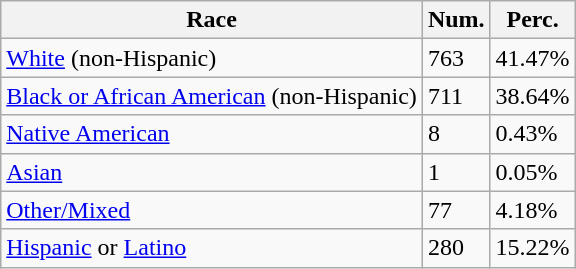<table class="wikitable">
<tr>
<th>Race</th>
<th>Num.</th>
<th>Perc.</th>
</tr>
<tr>
<td><a href='#'>White</a> (non-Hispanic)</td>
<td>763</td>
<td>41.47%</td>
</tr>
<tr>
<td><a href='#'>Black or African American</a> (non-Hispanic)</td>
<td>711</td>
<td>38.64%</td>
</tr>
<tr>
<td><a href='#'>Native American</a></td>
<td>8</td>
<td>0.43%</td>
</tr>
<tr>
<td><a href='#'>Asian</a></td>
<td>1</td>
<td>0.05%</td>
</tr>
<tr>
<td><a href='#'>Other/Mixed</a></td>
<td>77</td>
<td>4.18%</td>
</tr>
<tr>
<td><a href='#'>Hispanic</a> or <a href='#'>Latino</a></td>
<td>280</td>
<td>15.22%</td>
</tr>
</table>
